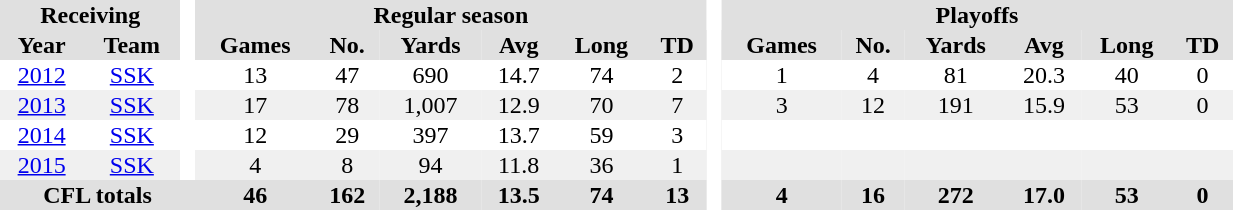<table border="0" cellpadding="1" cellspacing="0"  style="width:65%; text-align:center;">
<tr style="background:#e0e0e0;">
<th colspan="2">Receiving</th>
<th rowspan="99" style="background:#fff;"> </th>
<th colspan="6">Regular season</th>
<th rowspan="99" style="background:#fff;"> </th>
<th colspan="6">Playoffs</th>
</tr>
<tr style="background:#e0e0e0;">
<th>Year</th>
<th>Team</th>
<th>Games</th>
<th>No.</th>
<th>Yards</th>
<th>Avg</th>
<th>Long</th>
<th>TD</th>
<th>Games</th>
<th>No.</th>
<th>Yards</th>
<th>Avg</th>
<th>Long</th>
<th>TD</th>
</tr>
<tr style="text-align:center;">
<td><a href='#'>2012</a></td>
<td><a href='#'>SSK</a></td>
<td>13</td>
<td>47</td>
<td>690</td>
<td>14.7</td>
<td>74</td>
<td>2</td>
<td>1</td>
<td>4</td>
<td>81</td>
<td>20.3</td>
<td>40</td>
<td>0</td>
</tr>
<tr style="text-align:center; background:#f0f0f0;">
<td><a href='#'>2013</a></td>
<td><a href='#'>SSK</a></td>
<td>17</td>
<td>78</td>
<td>1,007</td>
<td>12.9</td>
<td>70</td>
<td>7</td>
<td>3</td>
<td>12</td>
<td>191</td>
<td>15.9</td>
<td>53</td>
<td>0</td>
</tr>
<tr style="text-align:center;">
<td><a href='#'>2014</a></td>
<td><a href='#'>SSK</a></td>
<td>12</td>
<td>29</td>
<td>397</td>
<td>13.7</td>
<td>59</td>
<td>3</td>
<td></td>
<td></td>
<td></td>
<td></td>
<td></td>
<td></td>
</tr>
<tr style="text-align:center; background:#f0f0f0;">
<td><a href='#'>2015</a></td>
<td><a href='#'>SSK</a></td>
<td>4</td>
<td>8</td>
<td>94</td>
<td>11.8</td>
<td>36</td>
<td>1</td>
<td></td>
<td></td>
<td></td>
<td></td>
<td></td>
<td></td>
</tr>
<tr bgcolor="#e0e0e0">
<th colspan="3">CFL totals</th>
<th>46</th>
<th>162</th>
<th>2,188</th>
<th>13.5</th>
<th>74</th>
<th>13</th>
<th>4</th>
<th>16</th>
<th>272</th>
<th>17.0</th>
<th>53</th>
<th>0</th>
</tr>
</table>
